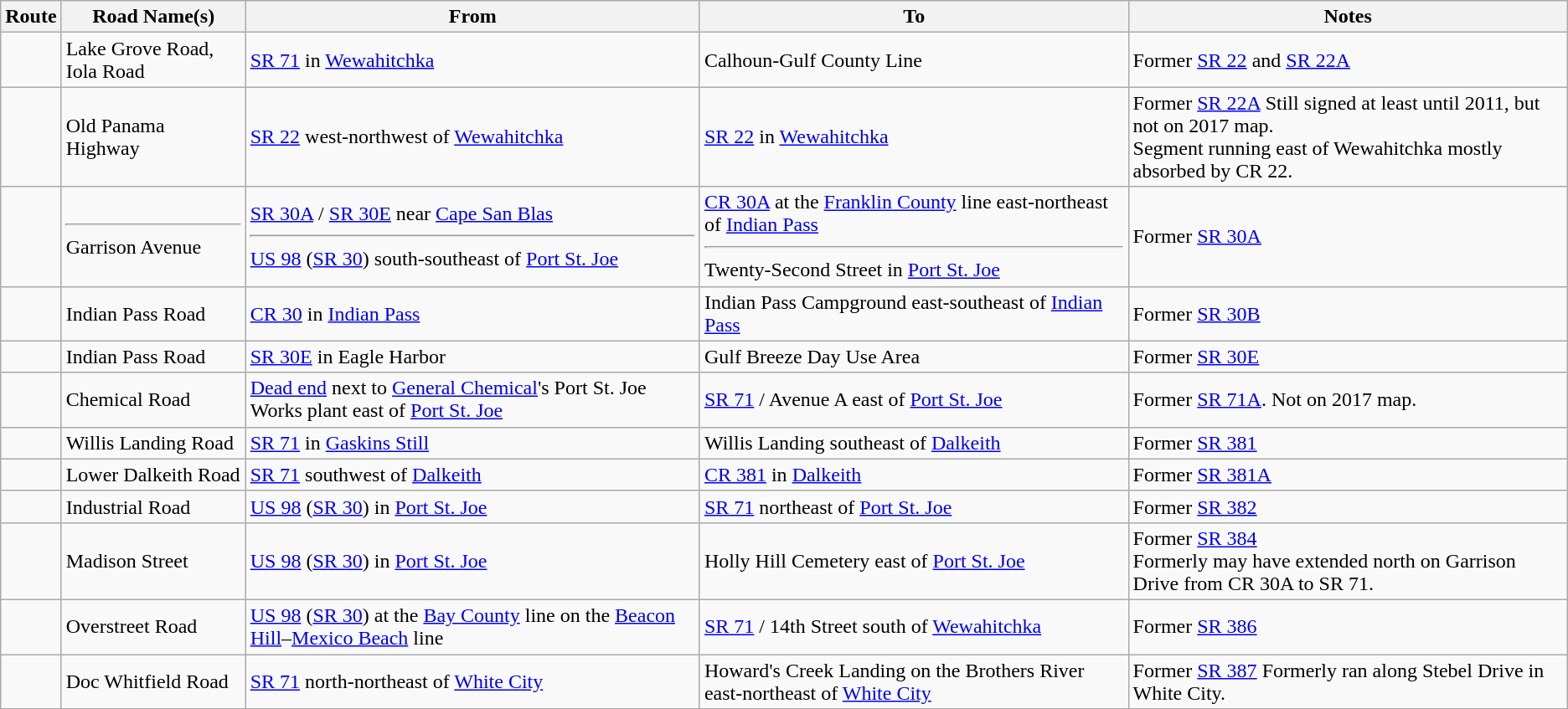<table class="wikitable">
<tr>
<th>Route</th>
<th>Road Name(s)</th>
<th>From</th>
<th>To</th>
<th>Notes</th>
</tr>
<tr>
<td></td>
<td>Lake Grove Road, Iola Road</td>
<td><a href='#'>SR 71</a> in <a href='#'>Wewahitchka</a></td>
<td>Calhoun-Gulf County Line</td>
<td>Former <a href='#'>SR 22</a> and <a href='#'>SR 22A</a></td>
</tr>
<tr>
<td></td>
<td>Old Panama Highway</td>
<td><a href='#'>SR 22</a> west-northwest of <a href='#'>Wewahitchka</a></td>
<td><a href='#'>SR 22</a> in <a href='#'>Wewahitchka</a></td>
<td>Former <a href='#'>SR 22A</a> Still signed at least until 2011, but not on 2017 map.<br>Segment running east of Wewahitchka mostly absorbed by CR 22.</td>
</tr>
<tr>
<td></td>
<td><hr>Garrison Avenue</td>
<td><span><a href='#'>SR 30A</a></span> / <span><a href='#'>SR 30E</a></span> near <a href='#'>Cape San Blas</a><hr><a href='#'>US 98</a> (<a href='#'>SR 30</a>) south-southeast of <a href='#'>Port St. Joe</a></td>
<td><a href='#'>CR 30A</a> at the <a href='#'>Franklin County</a> line east-northeast of <a href='#'>Indian Pass</a><hr>Twenty-Second Street in <a href='#'>Port St. Joe</a></td>
<td>Former <a href='#'>SR 30A</a></td>
</tr>
<tr>
<td></td>
<td>Indian Pass Road</td>
<td><a href='#'>CR 30</a> in <a href='#'>Indian Pass</a></td>
<td>Indian Pass Campground east-southeast of <a href='#'>Indian Pass</a></td>
<td>Former <a href='#'>SR 30B</a></td>
</tr>
<tr>
<td></td>
<td>Indian Pass Road</td>
<td><a href='#'>SR 30E</a> in Eagle Harbor</td>
<td>Gulf Breeze Day Use Area</td>
<td>Former <a href='#'>SR 30E</a></td>
</tr>
<tr>
<td></td>
<td>Chemical Road</td>
<td><a href='#'>Dead end</a> next to <a href='#'>General Chemical</a>'s Port St. Joe Works plant east of <a href='#'>Port St. Joe</a></td>
<td><a href='#'>SR 71</a> / Avenue A east of <a href='#'>Port St. Joe</a></td>
<td>Former <a href='#'>SR 71A</a>. Not on 2017 map.</td>
</tr>
<tr>
<td></td>
<td>Willis Landing Road</td>
<td><a href='#'>SR 71</a> in <a href='#'>Gaskins Still</a></td>
<td>Willis Landing southeast of <a href='#'>Dalkeith</a></td>
<td>Former <a href='#'>SR 381</a></td>
</tr>
<tr>
<td></td>
<td>Lower Dalkeith Road</td>
<td><a href='#'>SR 71</a> southwest of <a href='#'>Dalkeith</a></td>
<td><a href='#'>CR 381</a> in <a href='#'>Dalkeith</a></td>
<td>Former <a href='#'>SR 381A</a></td>
</tr>
<tr>
<td></td>
<td>Industrial Road</td>
<td><a href='#'>US 98</a> (<a href='#'>SR 30</a>) in <a href='#'>Port St. Joe</a></td>
<td><a href='#'>SR 71</a> northeast of <a href='#'>Port St. Joe</a></td>
<td>Former <a href='#'>SR 382</a></td>
</tr>
<tr>
<td></td>
<td>Madison Street</td>
<td><a href='#'>US 98</a> (<a href='#'>SR 30</a>) in <a href='#'>Port St. Joe</a></td>
<td>Holly Hill Cemetery east of <a href='#'>Port St. Joe</a></td>
<td>Former <a href='#'>SR 384</a><br>Formerly may have extended north on Garrison Drive from CR 30A to SR 71.</td>
</tr>
<tr>
<td></td>
<td>Overstreet Road</td>
<td><a href='#'>US 98</a> (<a href='#'>SR 30</a>) at the <a href='#'>Bay County</a> line on the <a href='#'>Beacon Hill</a>–<a href='#'>Mexico Beach</a> line</td>
<td><a href='#'>SR 71</a> / 14th Street south of <a href='#'>Wewahitchka</a></td>
<td>Former <a href='#'>SR 386</a></td>
</tr>
<tr>
<td></td>
<td>Doc Whitfield Road</td>
<td><a href='#'>SR 71</a> north-northeast of <a href='#'>White City</a></td>
<td>Howard's Creek Landing on the Brothers River east-northeast of <a href='#'>White City</a></td>
<td>Former <a href='#'>SR 387</a> Formerly ran along Stebel Drive in White City.</td>
</tr>
<tr>
</tr>
</table>
